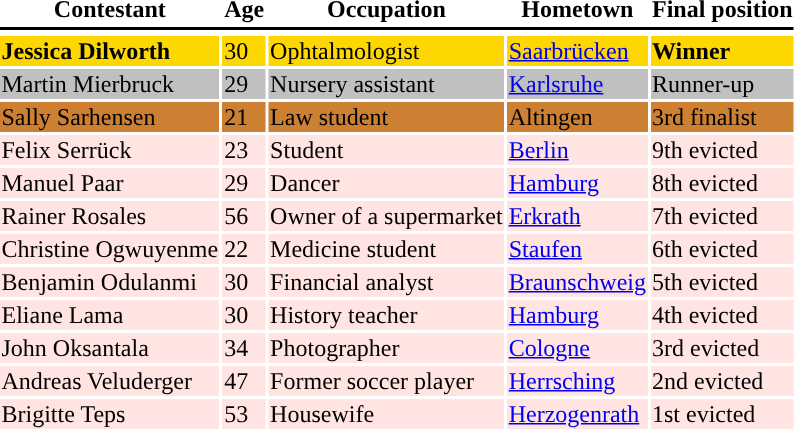<table class="center" style="background;padding:0.5em 1.0em;">
<tr>
<th>Contestant</th>
<th>Age</th>
<th>Occupation</th>
<th>Hometown</th>
<th>Final position</th>
</tr>
<tr>
<td colspan=5 style="background:black;"></td>
</tr>
<tr>
</tr>
<tr style="background:Gold">
<td align="left"><strong>Jessica Dilworth</strong></td>
<td>30</td>
<td>Ophtalmologist</td>
<td><a href='#'>Saarbrücken</a></td>
<td><strong>Winner</strong></td>
</tr>
<tr style="background:Silver">
<td align="left">Martin Mierbruck</td>
<td>29</td>
<td>Nursery assistant</td>
<td><a href='#'>Karlsruhe</a></td>
<td>Runner-up</td>
</tr>
<tr style="background:#cd7f32">
<td align="left">Sally Sarhensen</td>
<td>21</td>
<td>Law student</td>
<td>Altingen</td>
<td>3rd finalist</td>
</tr>
<tr style="background:Mistyrose">
<td align="left">Felix Serrück</td>
<td>23</td>
<td>Student</td>
<td><a href='#'>Berlin</a></td>
<td>9th evicted</td>
</tr>
<tr style="background:MistyRose">
<td align="left">Manuel Paar</td>
<td>29</td>
<td>Dancer</td>
<td><a href='#'>Hamburg</a></td>
<td>8th evicted</td>
</tr>
<tr style="background:MistyRose">
<td align="left">Rainer Rosales</td>
<td>56</td>
<td>Owner of a supermarket</td>
<td><a href='#'>Erkrath</a></td>
<td>7th evicted</td>
</tr>
<tr style="background:MistyRose">
<td align="left">Christine Ogwuyenme</td>
<td>22</td>
<td>Medicine student</td>
<td><a href='#'>Staufen</a></td>
<td>6th evicted</td>
</tr>
<tr style="background:MistyRose">
<td align="left">Benjamin Odulanmi</td>
<td>30</td>
<td>Financial analyst</td>
<td><a href='#'>Braunschweig</a></td>
<td>5th evicted</td>
</tr>
<tr style="background:MistyRose">
<td align="left">Eliane Lama</td>
<td>30</td>
<td>History teacher</td>
<td><a href='#'>Hamburg</a></td>
<td>4th evicted</td>
</tr>
<tr style="background:MistyRose">
<td align="left">John Oksantala</td>
<td>34</td>
<td>Photographer</td>
<td><a href='#'>Cologne</a></td>
<td>3rd evicted</td>
</tr>
<tr style="background:MistyRose">
<td align="left">Andreas Veluderger</td>
<td>47</td>
<td>Former soccer player</td>
<td><a href='#'>Herrsching</a></td>
<td>2nd evicted</td>
</tr>
<tr style="background:MistyRose">
<td align="left">Brigitte Teps</td>
<td>53</td>
<td>Housewife</td>
<td><a href='#'>Herzogenrath</a></td>
<td>1st evicted</td>
</tr>
</table>
